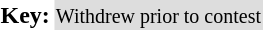<table>
<tr>
<td><strong>Key:</strong></td>
<td align:"center" bgcolor=DDDDDD><small>Withdrew prior to contest</small></td>
</tr>
</table>
